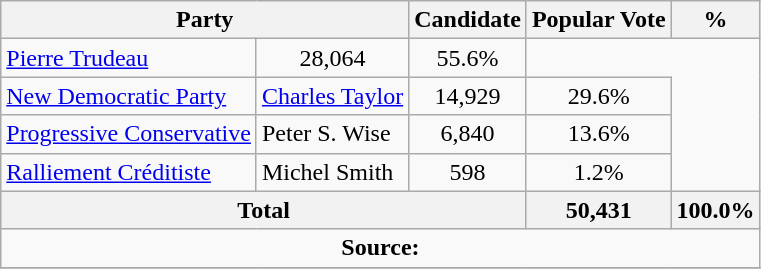<table class="wikitable">
<tr>
<th colspan="2">Party</th>
<th>Candidate</th>
<th>Popular Vote</th>
<th>%</th>
</tr>
<tr>
<td> <a href='#'>Pierre Trudeau</a></td>
<td align=center>28,064</td>
<td align=center>55.6%</td>
</tr>
<tr>
<td><a href='#'>New Democratic Party</a></td>
<td><a href='#'>Charles Taylor</a></td>
<td align=center>14,929</td>
<td align=center>29.6%</td>
</tr>
<tr>
<td><a href='#'>Progressive Conservative</a></td>
<td>Peter S. Wise</td>
<td align=center>6,840</td>
<td align=center>13.6%</td>
</tr>
<tr>
<td><a href='#'>Ralliement Créditiste</a></td>
<td>Michel Smith</td>
<td align=center>598</td>
<td align=center>1.2%</td>
</tr>
<tr>
<th colspan=3 align=center>Total</th>
<th align=right>50,431</th>
<th align=right>100.0%</th>
</tr>
<tr>
<td align="center" colspan=5><strong>Source:</strong> </td>
</tr>
<tr>
</tr>
</table>
